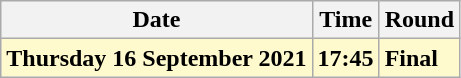<table class="wikitable">
<tr>
<th>Date</th>
<th>Time</th>
<th>Round</th>
</tr>
<tr>
<td style=background:lemonchiffon><strong>Thursday 16 September 2021</strong></td>
<td style=background:lemonchiffon><strong>17:45</strong></td>
<td style=background:lemonchiffon><strong>Final</strong></td>
</tr>
</table>
